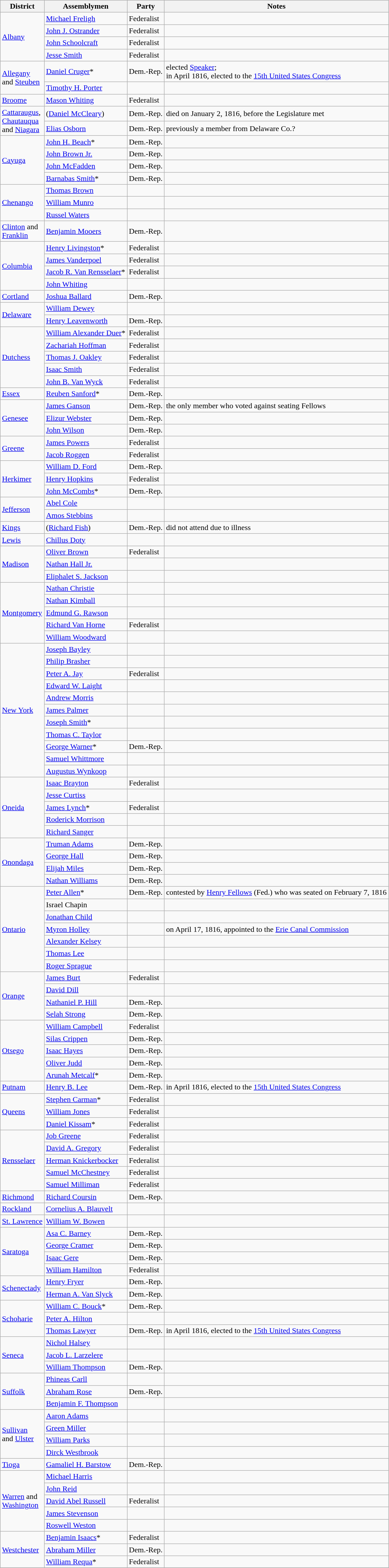<table class=wikitable>
<tr>
<th>District</th>
<th>Assemblymen</th>
<th>Party</th>
<th>Notes</th>
</tr>
<tr>
<td rowspan="4"><a href='#'>Albany</a></td>
<td><a href='#'>Michael Freligh</a></td>
<td>Federalist</td>
<td></td>
</tr>
<tr>
<td><a href='#'>John J. Ostrander</a></td>
<td>Federalist</td>
<td></td>
</tr>
<tr>
<td><a href='#'>John Schoolcraft</a></td>
<td>Federalist</td>
<td></td>
</tr>
<tr>
<td><a href='#'>Jesse Smith</a></td>
<td>Federalist</td>
<td></td>
</tr>
<tr>
<td rowspan="2"><a href='#'>Allegany</a> <br>and <a href='#'>Steuben</a></td>
<td><a href='#'>Daniel Cruger</a>*</td>
<td>Dem.-Rep.</td>
<td>elected <a href='#'>Speaker</a>; <br>in April 1816, elected to the <a href='#'>15th United States Congress</a></td>
</tr>
<tr>
<td><a href='#'>Timothy H. Porter</a></td>
<td></td>
<td></td>
</tr>
<tr>
<td><a href='#'>Broome</a></td>
<td><a href='#'>Mason Whiting</a></td>
<td>Federalist</td>
<td></td>
</tr>
<tr>
<td rowspan="2"><a href='#'>Cattaraugus</a>, <br><a href='#'>Chautauqua</a> <br>and <a href='#'>Niagara</a></td>
<td>(<a href='#'>Daniel McCleary</a>)</td>
<td>Dem.-Rep.</td>
<td>died on January 2, 1816, before the Legislature met</td>
</tr>
<tr>
<td><a href='#'>Elias Osborn</a></td>
<td>Dem.-Rep.</td>
<td>previously a member from Delaware Co.?</td>
</tr>
<tr>
<td rowspan="4"><a href='#'>Cayuga</a></td>
<td><a href='#'>John H. Beach</a>*</td>
<td>Dem.-Rep.</td>
<td></td>
</tr>
<tr>
<td><a href='#'>John Brown Jr.</a></td>
<td>Dem.-Rep.</td>
<td></td>
</tr>
<tr>
<td><a href='#'>John McFadden</a></td>
<td>Dem.-Rep.</td>
<td></td>
</tr>
<tr>
<td><a href='#'>Barnabas Smith</a>*</td>
<td>Dem.-Rep.</td>
<td></td>
</tr>
<tr>
<td rowspan="3"><a href='#'>Chenango</a></td>
<td><a href='#'>Thomas Brown</a></td>
<td></td>
<td></td>
</tr>
<tr>
<td><a href='#'>William Munro</a></td>
<td></td>
<td></td>
</tr>
<tr>
<td><a href='#'>Russel Waters</a></td>
<td></td>
<td></td>
</tr>
<tr>
<td><a href='#'>Clinton</a> and <br><a href='#'>Franklin</a></td>
<td><a href='#'>Benjamin Mooers</a></td>
<td>Dem.-Rep.</td>
<td></td>
</tr>
<tr>
<td rowspan="4"><a href='#'>Columbia</a></td>
<td><a href='#'>Henry Livingston</a>*</td>
<td>Federalist</td>
<td></td>
</tr>
<tr>
<td><a href='#'>James Vanderpoel</a></td>
<td>Federalist</td>
<td></td>
</tr>
<tr>
<td><a href='#'>Jacob R. Van Rensselaer</a>*</td>
<td>Federalist</td>
<td></td>
</tr>
<tr>
<td><a href='#'>John Whiting</a></td>
<td></td>
<td></td>
</tr>
<tr>
<td><a href='#'>Cortland</a></td>
<td><a href='#'>Joshua Ballard</a></td>
<td>Dem.-Rep.</td>
<td></td>
</tr>
<tr>
<td rowspan="2"><a href='#'>Delaware</a></td>
<td><a href='#'>William Dewey</a></td>
<td></td>
<td></td>
</tr>
<tr>
<td><a href='#'>Henry Leavenworth</a></td>
<td>Dem.-Rep.</td>
<td></td>
</tr>
<tr>
<td rowspan="5"><a href='#'>Dutchess</a></td>
<td><a href='#'>William Alexander Duer</a>*</td>
<td>Federalist</td>
<td></td>
</tr>
<tr>
<td><a href='#'>Zachariah Hoffman</a></td>
<td>Federalist</td>
<td></td>
</tr>
<tr>
<td><a href='#'>Thomas J. Oakley</a></td>
<td>Federalist</td>
<td></td>
</tr>
<tr>
<td><a href='#'>Isaac Smith</a></td>
<td>Federalist</td>
<td></td>
</tr>
<tr>
<td><a href='#'>John B. Van Wyck</a></td>
<td>Federalist</td>
<td></td>
</tr>
<tr>
<td><a href='#'>Essex</a></td>
<td><a href='#'>Reuben Sanford</a>*</td>
<td>Dem.-Rep.</td>
<td></td>
</tr>
<tr>
<td rowspan="3"><a href='#'>Genesee</a></td>
<td><a href='#'>James Ganson</a></td>
<td>Dem.-Rep.</td>
<td>the only member who voted against seating Fellows</td>
</tr>
<tr>
<td><a href='#'>Elizur Webster</a></td>
<td>Dem.-Rep.</td>
<td></td>
</tr>
<tr>
<td><a href='#'>John Wilson</a></td>
<td>Dem.-Rep.</td>
<td></td>
</tr>
<tr>
<td rowspan="2"><a href='#'>Greene</a></td>
<td><a href='#'>James Powers</a></td>
<td>Federalist</td>
<td></td>
</tr>
<tr>
<td><a href='#'>Jacob Roggen</a></td>
<td>Federalist</td>
<td></td>
</tr>
<tr>
<td rowspan="3"><a href='#'>Herkimer</a></td>
<td><a href='#'>William D. Ford</a></td>
<td>Dem.-Rep.</td>
<td></td>
</tr>
<tr>
<td><a href='#'>Henry Hopkins</a></td>
<td>Federalist</td>
<td></td>
</tr>
<tr>
<td><a href='#'>John McCombs</a>*</td>
<td>Dem.-Rep.</td>
<td></td>
</tr>
<tr>
<td rowspan="2"><a href='#'>Jefferson</a></td>
<td><a href='#'>Abel Cole</a></td>
<td></td>
<td></td>
</tr>
<tr>
<td><a href='#'>Amos Stebbins</a></td>
<td></td>
<td></td>
</tr>
<tr>
<td><a href='#'>Kings</a></td>
<td>(<a href='#'>Richard Fish</a>)</td>
<td>Dem.-Rep.</td>
<td>did not attend due to illness</td>
</tr>
<tr>
<td><a href='#'>Lewis</a></td>
<td><a href='#'>Chillus Doty</a></td>
<td></td>
<td></td>
</tr>
<tr>
<td rowspan="3"><a href='#'>Madison</a></td>
<td><a href='#'>Oliver Brown</a></td>
<td>Federalist</td>
<td></td>
</tr>
<tr>
<td><a href='#'>Nathan Hall Jr.</a></td>
<td></td>
<td></td>
</tr>
<tr>
<td><a href='#'>Eliphalet S. Jackson</a></td>
<td></td>
<td></td>
</tr>
<tr>
<td rowspan="5"><a href='#'>Montgomery</a></td>
<td><a href='#'>Nathan Christie</a></td>
<td></td>
<td></td>
</tr>
<tr>
<td><a href='#'>Nathan Kimball</a></td>
<td></td>
<td></td>
</tr>
<tr>
<td><a href='#'>Edmund G. Rawson</a></td>
<td></td>
<td></td>
</tr>
<tr>
<td><a href='#'>Richard Van Horne</a></td>
<td>Federalist</td>
<td></td>
</tr>
<tr>
<td><a href='#'>William Woodward</a></td>
<td></td>
<td></td>
</tr>
<tr>
<td rowspan="11"><a href='#'>New York</a></td>
<td><a href='#'>Joseph Bayley</a></td>
<td></td>
<td></td>
</tr>
<tr>
<td><a href='#'>Philip Brasher</a></td>
<td></td>
<td></td>
</tr>
<tr>
<td><a href='#'>Peter A. Jay</a></td>
<td>Federalist</td>
<td></td>
</tr>
<tr>
<td><a href='#'>Edward W. Laight</a></td>
<td></td>
<td></td>
</tr>
<tr>
<td><a href='#'>Andrew Morris</a></td>
<td></td>
<td></td>
</tr>
<tr>
<td><a href='#'>James Palmer</a></td>
<td></td>
<td></td>
</tr>
<tr>
<td><a href='#'>Joseph Smith</a>*</td>
<td></td>
<td></td>
</tr>
<tr>
<td><a href='#'>Thomas C. Taylor</a></td>
<td></td>
<td></td>
</tr>
<tr>
<td><a href='#'>George Warner</a>*</td>
<td>Dem.-Rep.</td>
<td></td>
</tr>
<tr>
<td><a href='#'>Samuel Whittmore</a></td>
<td></td>
<td></td>
</tr>
<tr>
<td><a href='#'>Augustus Wynkoop</a></td>
<td></td>
<td></td>
</tr>
<tr>
<td rowspan="5"><a href='#'>Oneida</a></td>
<td><a href='#'>Isaac Brayton</a></td>
<td>Federalist</td>
<td></td>
</tr>
<tr>
<td><a href='#'>Jesse Curtiss</a></td>
<td></td>
<td></td>
</tr>
<tr>
<td><a href='#'>James Lynch</a>*</td>
<td>Federalist</td>
<td></td>
</tr>
<tr>
<td><a href='#'>Roderick Morrison</a></td>
<td></td>
<td></td>
</tr>
<tr>
<td><a href='#'>Richard Sanger</a></td>
<td></td>
<td></td>
</tr>
<tr>
<td rowspan="4"><a href='#'>Onondaga</a></td>
<td><a href='#'>Truman Adams</a></td>
<td>Dem.-Rep.</td>
<td></td>
</tr>
<tr>
<td><a href='#'>George Hall</a></td>
<td>Dem.-Rep.</td>
<td></td>
</tr>
<tr>
<td><a href='#'>Elijah Miles</a></td>
<td>Dem.-Rep.</td>
<td></td>
</tr>
<tr>
<td><a href='#'>Nathan Williams</a></td>
<td>Dem.-Rep.</td>
<td></td>
</tr>
<tr>
<td rowspan="7"><a href='#'>Ontario</a></td>
<td><a href='#'>Peter Allen</a>*</td>
<td>Dem.-Rep.</td>
<td>contested by <a href='#'>Henry Fellows</a> (Fed.) who was seated on February 7, 1816</td>
</tr>
<tr>
<td>Israel Chapin</td>
<td></td>
<td></td>
</tr>
<tr>
<td><a href='#'>Jonathan Child</a></td>
<td></td>
<td></td>
</tr>
<tr>
<td><a href='#'>Myron Holley</a></td>
<td></td>
<td>on April 17, 1816, appointed to the <a href='#'>Erie Canal Commission</a></td>
</tr>
<tr>
<td><a href='#'>Alexander Kelsey</a></td>
<td></td>
<td></td>
</tr>
<tr>
<td><a href='#'>Thomas Lee</a></td>
<td></td>
<td></td>
</tr>
<tr>
<td><a href='#'>Roger Sprague</a></td>
<td></td>
<td></td>
</tr>
<tr>
<td rowspan="4"><a href='#'>Orange</a></td>
<td><a href='#'>James Burt</a></td>
<td>Federalist</td>
<td></td>
</tr>
<tr>
<td><a href='#'>David Dill</a></td>
<td></td>
<td></td>
</tr>
<tr>
<td><a href='#'>Nathaniel P. Hill</a></td>
<td>Dem.-Rep.</td>
<td></td>
</tr>
<tr>
<td><a href='#'>Selah Strong</a></td>
<td>Dem.-Rep.</td>
<td></td>
</tr>
<tr>
<td rowspan="5"><a href='#'>Otsego</a></td>
<td><a href='#'>William Campbell</a></td>
<td>Federalist</td>
<td></td>
</tr>
<tr>
<td><a href='#'>Silas Crippen</a></td>
<td>Dem.-Rep.</td>
<td></td>
</tr>
<tr>
<td><a href='#'>Isaac Hayes</a></td>
<td>Dem.-Rep.</td>
<td></td>
</tr>
<tr>
<td><a href='#'>Oliver Judd</a></td>
<td>Dem.-Rep.</td>
<td></td>
</tr>
<tr>
<td><a href='#'>Arunah Metcalf</a>*</td>
<td>Dem.-Rep.</td>
<td></td>
</tr>
<tr>
<td><a href='#'>Putnam</a></td>
<td><a href='#'>Henry B. Lee</a></td>
<td>Dem.-Rep.</td>
<td>in April 1816, elected to the <a href='#'>15th United States Congress</a></td>
</tr>
<tr>
<td rowspan="3"><a href='#'>Queens</a></td>
<td><a href='#'>Stephen Carman</a>*</td>
<td>Federalist</td>
<td></td>
</tr>
<tr>
<td><a href='#'>William Jones</a></td>
<td>Federalist</td>
<td></td>
</tr>
<tr>
<td><a href='#'>Daniel Kissam</a>*</td>
<td>Federalist</td>
<td></td>
</tr>
<tr>
<td rowspan="5"><a href='#'>Rensselaer</a></td>
<td><a href='#'>Job Greene</a></td>
<td>Federalist</td>
<td></td>
</tr>
<tr>
<td><a href='#'>David A. Gregory</a></td>
<td>Federalist</td>
<td></td>
</tr>
<tr>
<td><a href='#'>Herman Knickerbocker</a></td>
<td>Federalist</td>
<td></td>
</tr>
<tr>
<td><a href='#'>Samuel McChestney</a></td>
<td>Federalist</td>
<td></td>
</tr>
<tr>
<td><a href='#'>Samuel Milliman</a></td>
<td>Federalist</td>
<td></td>
</tr>
<tr>
<td><a href='#'>Richmond</a></td>
<td><a href='#'>Richard Coursin</a></td>
<td>Dem.-Rep.</td>
<td></td>
</tr>
<tr>
<td><a href='#'>Rockland</a></td>
<td><a href='#'>Cornelius A. Blauvelt</a></td>
<td></td>
<td></td>
</tr>
<tr>
<td><a href='#'>St. Lawrence</a></td>
<td><a href='#'>William W. Bowen</a></td>
<td></td>
<td></td>
</tr>
<tr>
<td rowspan="4"><a href='#'>Saratoga</a></td>
<td><a href='#'>Asa C. Barney</a></td>
<td>Dem.-Rep.</td>
<td></td>
</tr>
<tr>
<td><a href='#'>George Cramer</a></td>
<td>Dem.-Rep.</td>
<td></td>
</tr>
<tr>
<td><a href='#'>Isaac Gere</a></td>
<td>Dem.-Rep.</td>
<td></td>
</tr>
<tr>
<td><a href='#'>William Hamilton</a></td>
<td>Federalist</td>
<td></td>
</tr>
<tr>
<td rowspan="2"><a href='#'>Schenectady</a></td>
<td><a href='#'>Henry Fryer</a></td>
<td>Dem.-Rep.</td>
<td></td>
</tr>
<tr>
<td><a href='#'>Herman A. Van Slyck</a></td>
<td>Dem.-Rep.</td>
<td></td>
</tr>
<tr>
<td rowspan="3"><a href='#'>Schoharie</a></td>
<td><a href='#'>William C. Bouck</a>*</td>
<td>Dem.-Rep.</td>
<td></td>
</tr>
<tr>
<td><a href='#'>Peter A. Hilton</a></td>
<td></td>
<td></td>
</tr>
<tr>
<td><a href='#'>Thomas Lawyer</a></td>
<td>Dem.-Rep.</td>
<td>in April 1816, elected to the <a href='#'>15th United States Congress</a></td>
</tr>
<tr>
<td rowspan="3"><a href='#'>Seneca</a></td>
<td><a href='#'>Nichol Halsey</a></td>
<td></td>
<td></td>
</tr>
<tr>
<td><a href='#'>Jacob L. Larzelere</a></td>
<td></td>
<td></td>
</tr>
<tr>
<td><a href='#'>William Thompson</a></td>
<td>Dem.-Rep.</td>
<td></td>
</tr>
<tr>
<td rowspan="3"><a href='#'>Suffolk</a></td>
<td><a href='#'>Phineas Carll</a></td>
<td></td>
<td></td>
</tr>
<tr>
<td><a href='#'>Abraham Rose</a></td>
<td>Dem.-Rep.</td>
<td></td>
</tr>
<tr>
<td><a href='#'>Benjamin F. Thompson</a></td>
<td></td>
<td></td>
</tr>
<tr>
<td rowspan="4"><a href='#'>Sullivan</a> <br>and <a href='#'>Ulster</a></td>
<td><a href='#'>Aaron Adams</a></td>
<td></td>
<td></td>
</tr>
<tr>
<td><a href='#'>Green Miller</a></td>
<td></td>
<td></td>
</tr>
<tr>
<td><a href='#'>William Parks</a></td>
<td></td>
<td></td>
</tr>
<tr>
<td><a href='#'>Dirck Westbrook</a></td>
<td></td>
<td></td>
</tr>
<tr>
<td><a href='#'>Tioga</a></td>
<td><a href='#'>Gamaliel H. Barstow</a></td>
<td>Dem.-Rep.</td>
<td></td>
</tr>
<tr>
<td rowspan="5"><a href='#'>Warren</a> and <br><a href='#'>Washington</a></td>
<td><a href='#'>Michael Harris</a></td>
<td></td>
<td></td>
</tr>
<tr>
<td><a href='#'>John Reid</a></td>
<td></td>
<td></td>
</tr>
<tr>
<td><a href='#'>David Abel Russell</a></td>
<td>Federalist</td>
<td></td>
</tr>
<tr>
<td><a href='#'>James Stevenson</a></td>
<td></td>
<td></td>
</tr>
<tr>
<td><a href='#'>Roswell Weston</a></td>
<td></td>
<td></td>
</tr>
<tr>
<td rowspan="3"><a href='#'>Westchester</a></td>
<td><a href='#'>Benjamin Isaacs</a>*</td>
<td>Federalist</td>
<td></td>
</tr>
<tr>
<td><a href='#'>Abraham Miller</a></td>
<td>Dem.-Rep.</td>
<td></td>
</tr>
<tr>
<td><a href='#'>William Requa</a>*</td>
<td>Federalist</td>
<td></td>
</tr>
<tr>
</tr>
</table>
